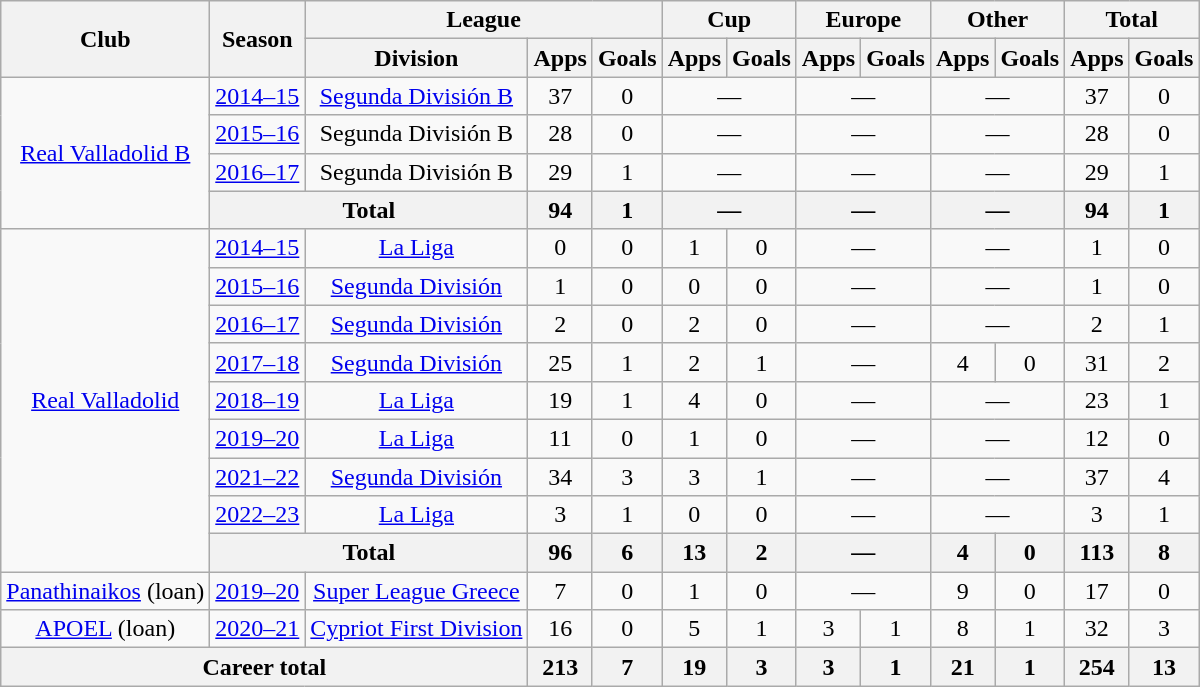<table class="wikitable" style="text-align:center">
<tr>
<th rowspan="2">Club</th>
<th rowspan="2">Season</th>
<th colspan="3">League</th>
<th colspan="2">Cup</th>
<th colspan="2">Europe</th>
<th colspan="2">Other</th>
<th colspan="2">Total</th>
</tr>
<tr>
<th>Division</th>
<th>Apps</th>
<th>Goals</th>
<th>Apps</th>
<th>Goals</th>
<th>Apps</th>
<th>Goals</th>
<th>Apps</th>
<th>Goals</th>
<th>Apps</th>
<th>Goals</th>
</tr>
<tr>
<td rowspan="4"><a href='#'>Real Valladolid B</a></td>
<td><a href='#'>2014–15</a></td>
<td><a href='#'>Segunda División B</a></td>
<td>37</td>
<td>0</td>
<td colspan="2">—</td>
<td colspan="2">—</td>
<td colspan="2">—</td>
<td>37</td>
<td>0</td>
</tr>
<tr>
<td><a href='#'>2015–16</a></td>
<td>Segunda División B</td>
<td>28</td>
<td>0</td>
<td colspan="2">—</td>
<td colspan="2">—</td>
<td colspan="2">—</td>
<td>28</td>
<td>0</td>
</tr>
<tr>
<td><a href='#'>2016–17</a></td>
<td>Segunda División B</td>
<td>29</td>
<td>1</td>
<td colspan="2">—</td>
<td colspan="2">—</td>
<td colspan="2">—</td>
<td>29</td>
<td>1</td>
</tr>
<tr>
<th colspan="2">Total</th>
<th>94</th>
<th>1</th>
<th colspan="2">—</th>
<th colspan="2">—</th>
<th colspan="2">—</th>
<th>94</th>
<th>1</th>
</tr>
<tr>
<td rowspan="9"><a href='#'>Real Valladolid</a></td>
<td><a href='#'>2014–15</a></td>
<td><a href='#'>La Liga</a></td>
<td>0</td>
<td>0</td>
<td>1</td>
<td>0</td>
<td colspan="2">—</td>
<td colspan="2">—</td>
<td>1</td>
<td>0</td>
</tr>
<tr>
<td><a href='#'>2015–16</a></td>
<td><a href='#'>Segunda División</a></td>
<td>1</td>
<td>0</td>
<td>0</td>
<td>0</td>
<td colspan="2">—</td>
<td colspan="2">—</td>
<td>1</td>
<td>0</td>
</tr>
<tr>
<td><a href='#'>2016–17</a></td>
<td><a href='#'>Segunda División</a></td>
<td>2</td>
<td>0</td>
<td>2</td>
<td>0</td>
<td colspan="2">—</td>
<td colspan="2">—</td>
<td>2</td>
<td>1</td>
</tr>
<tr>
<td><a href='#'>2017–18</a></td>
<td><a href='#'>Segunda División</a></td>
<td>25</td>
<td>1</td>
<td>2</td>
<td>1</td>
<td colspan="2">—</td>
<td>4</td>
<td>0</td>
<td>31</td>
<td>2</td>
</tr>
<tr>
<td><a href='#'>2018–19</a></td>
<td><a href='#'>La Liga</a></td>
<td>19</td>
<td>1</td>
<td>4</td>
<td>0</td>
<td colspan="2">—</td>
<td colspan="2">—</td>
<td>23</td>
<td>1</td>
</tr>
<tr>
<td><a href='#'>2019–20</a></td>
<td><a href='#'>La Liga</a></td>
<td>11</td>
<td>0</td>
<td>1</td>
<td>0</td>
<td colspan="2">—</td>
<td colspan="2">—</td>
<td>12</td>
<td>0</td>
</tr>
<tr>
<td><a href='#'>2021–22</a></td>
<td><a href='#'>Segunda División</a></td>
<td>34</td>
<td>3</td>
<td>3</td>
<td>1</td>
<td colspan="2">—</td>
<td colspan="2">—</td>
<td>37</td>
<td>4</td>
</tr>
<tr>
<td><a href='#'>2022–23</a></td>
<td><a href='#'>La Liga</a></td>
<td>3</td>
<td>1</td>
<td>0</td>
<td>0</td>
<td colspan="2">—</td>
<td colspan="2">—</td>
<td>3</td>
<td>1</td>
</tr>
<tr>
<th colspan="2">Total</th>
<th>96</th>
<th>6</th>
<th>13</th>
<th>2</th>
<th colspan="2">—</th>
<th>4</th>
<th>0</th>
<th>113</th>
<th>8</th>
</tr>
<tr>
<td><a href='#'>Panathinaikos</a> (loan)</td>
<td><a href='#'>2019–20</a></td>
<td><a href='#'>Super League Greece</a></td>
<td>7</td>
<td>0</td>
<td>1</td>
<td>0</td>
<td colspan="2">—</td>
<td>9</td>
<td>0</td>
<td>17</td>
<td>0</td>
</tr>
<tr>
<td><a href='#'>APOEL</a> (loan)</td>
<td><a href='#'>2020–21</a></td>
<td><a href='#'>Cypriot First Division</a></td>
<td>16</td>
<td>0</td>
<td>5</td>
<td>1</td>
<td>3</td>
<td>1</td>
<td>8</td>
<td>1</td>
<td>32</td>
<td>3</td>
</tr>
<tr>
<th colspan="3">Career total</th>
<th>213</th>
<th>7</th>
<th>19</th>
<th>3</th>
<th>3</th>
<th>1</th>
<th>21</th>
<th>1</th>
<th>254</th>
<th>13</th>
</tr>
</table>
